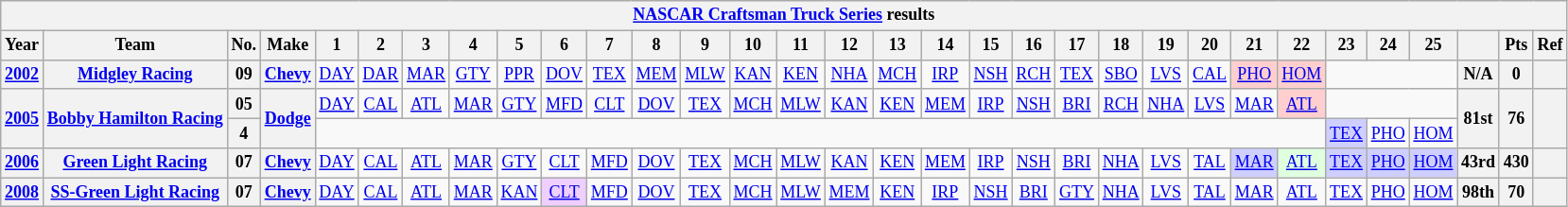<table class="wikitable" style="text-align:center; font-size:75%">
<tr>
<th colspan=32><a href='#'>NASCAR Craftsman Truck Series</a> results</th>
</tr>
<tr>
<th>Year</th>
<th>Team</th>
<th>No.</th>
<th>Make</th>
<th>1</th>
<th>2</th>
<th>3</th>
<th>4</th>
<th>5</th>
<th>6</th>
<th>7</th>
<th>8</th>
<th>9</th>
<th>10</th>
<th>11</th>
<th>12</th>
<th>13</th>
<th>14</th>
<th>15</th>
<th>16</th>
<th>17</th>
<th>18</th>
<th>19</th>
<th>20</th>
<th>21</th>
<th>22</th>
<th>23</th>
<th>24</th>
<th>25</th>
<th></th>
<th>Pts</th>
<th>Ref</th>
</tr>
<tr>
<th><a href='#'>2002</a></th>
<th><a href='#'>Midgley Racing</a></th>
<th>09</th>
<th><a href='#'>Chevy</a></th>
<td><a href='#'>DAY</a></td>
<td><a href='#'>DAR</a></td>
<td><a href='#'>MAR</a></td>
<td><a href='#'>GTY</a></td>
<td><a href='#'>PPR</a></td>
<td><a href='#'>DOV</a></td>
<td><a href='#'>TEX</a></td>
<td><a href='#'>MEM</a></td>
<td><a href='#'>MLW</a></td>
<td><a href='#'>KAN</a></td>
<td><a href='#'>KEN</a></td>
<td><a href='#'>NHA</a></td>
<td><a href='#'>MCH</a></td>
<td><a href='#'>IRP</a></td>
<td><a href='#'>NSH</a></td>
<td><a href='#'>RCH</a></td>
<td><a href='#'>TEX</a></td>
<td><a href='#'>SBO</a></td>
<td><a href='#'>LVS</a></td>
<td><a href='#'>CAL</a></td>
<td style="background:#FFCFCF;"><a href='#'>PHO</a><br></td>
<td style="background:#FFCFCF;"><a href='#'>HOM</a><br></td>
<td colspan=3></td>
<th>N/A</th>
<th>0</th>
<th></th>
</tr>
<tr>
<th rowspan=2><a href='#'>2005</a></th>
<th rowspan=2><a href='#'>Bobby Hamilton Racing</a></th>
<th>05</th>
<th rowspan=2><a href='#'>Dodge</a></th>
<td><a href='#'>DAY</a></td>
<td><a href='#'>CAL</a></td>
<td><a href='#'>ATL</a></td>
<td><a href='#'>MAR</a></td>
<td><a href='#'>GTY</a></td>
<td><a href='#'>MFD</a></td>
<td><a href='#'>CLT</a></td>
<td><a href='#'>DOV</a></td>
<td><a href='#'>TEX</a></td>
<td><a href='#'>MCH</a></td>
<td><a href='#'>MLW</a></td>
<td><a href='#'>KAN</a></td>
<td><a href='#'>KEN</a></td>
<td><a href='#'>MEM</a></td>
<td><a href='#'>IRP</a></td>
<td><a href='#'>NSH</a></td>
<td><a href='#'>BRI</a></td>
<td><a href='#'>RCH</a></td>
<td><a href='#'>NHA</a></td>
<td><a href='#'>LVS</a></td>
<td><a href='#'>MAR</a></td>
<td style="background:#FFCFCF;"><a href='#'>ATL</a><br></td>
<td colspan=3></td>
<th rowspan=2>81st</th>
<th rowspan=2>76</th>
<th rowspan=2></th>
</tr>
<tr>
<th>4</th>
<td colspan=22></td>
<td style="background:#CFCFFF;"><a href='#'>TEX</a><br></td>
<td><a href='#'>PHO</a></td>
<td><a href='#'>HOM</a></td>
</tr>
<tr>
<th><a href='#'>2006</a></th>
<th><a href='#'>Green Light Racing</a></th>
<th>07</th>
<th><a href='#'>Chevy</a></th>
<td><a href='#'>DAY</a></td>
<td><a href='#'>CAL</a></td>
<td><a href='#'>ATL</a></td>
<td><a href='#'>MAR</a></td>
<td><a href='#'>GTY</a></td>
<td><a href='#'>CLT</a></td>
<td><a href='#'>MFD</a></td>
<td><a href='#'>DOV</a></td>
<td><a href='#'>TEX</a></td>
<td><a href='#'>MCH</a></td>
<td><a href='#'>MLW</a></td>
<td><a href='#'>KAN</a></td>
<td><a href='#'>KEN</a></td>
<td><a href='#'>MEM</a></td>
<td><a href='#'>IRP</a></td>
<td><a href='#'>NSH</a></td>
<td><a href='#'>BRI</a></td>
<td><a href='#'>NHA</a></td>
<td><a href='#'>LVS</a></td>
<td><a href='#'>TAL</a></td>
<td style="background:#CFCFFF;"><a href='#'>MAR</a><br></td>
<td style="background:#DFFFDF;"><a href='#'>ATL</a><br></td>
<td style="background:#CFCFFF;"><a href='#'>TEX</a><br></td>
<td style="background:#CFCFFF;"><a href='#'>PHO</a><br></td>
<td style="background:#CFCFFF;"><a href='#'>HOM</a><br></td>
<th>43rd</th>
<th>430</th>
<th></th>
</tr>
<tr>
<th><a href='#'>2008</a></th>
<th><a href='#'>SS-Green Light Racing</a></th>
<th>07</th>
<th><a href='#'>Chevy</a></th>
<td><a href='#'>DAY</a></td>
<td><a href='#'>CAL</a></td>
<td><a href='#'>ATL</a></td>
<td><a href='#'>MAR</a></td>
<td><a href='#'>KAN</a></td>
<td style="background:#EFCFFF;"><a href='#'>CLT</a><br></td>
<td><a href='#'>MFD</a></td>
<td><a href='#'>DOV</a></td>
<td><a href='#'>TEX</a></td>
<td><a href='#'>MCH</a></td>
<td><a href='#'>MLW</a></td>
<td><a href='#'>MEM</a></td>
<td><a href='#'>KEN</a></td>
<td><a href='#'>IRP</a></td>
<td><a href='#'>NSH</a></td>
<td><a href='#'>BRI</a></td>
<td><a href='#'>GTY</a></td>
<td><a href='#'>NHA</a></td>
<td><a href='#'>LVS</a></td>
<td><a href='#'>TAL</a></td>
<td><a href='#'>MAR</a></td>
<td><a href='#'>ATL</a></td>
<td><a href='#'>TEX</a></td>
<td><a href='#'>PHO</a></td>
<td><a href='#'>HOM</a></td>
<th>98th</th>
<th>70</th>
<th></th>
</tr>
</table>
